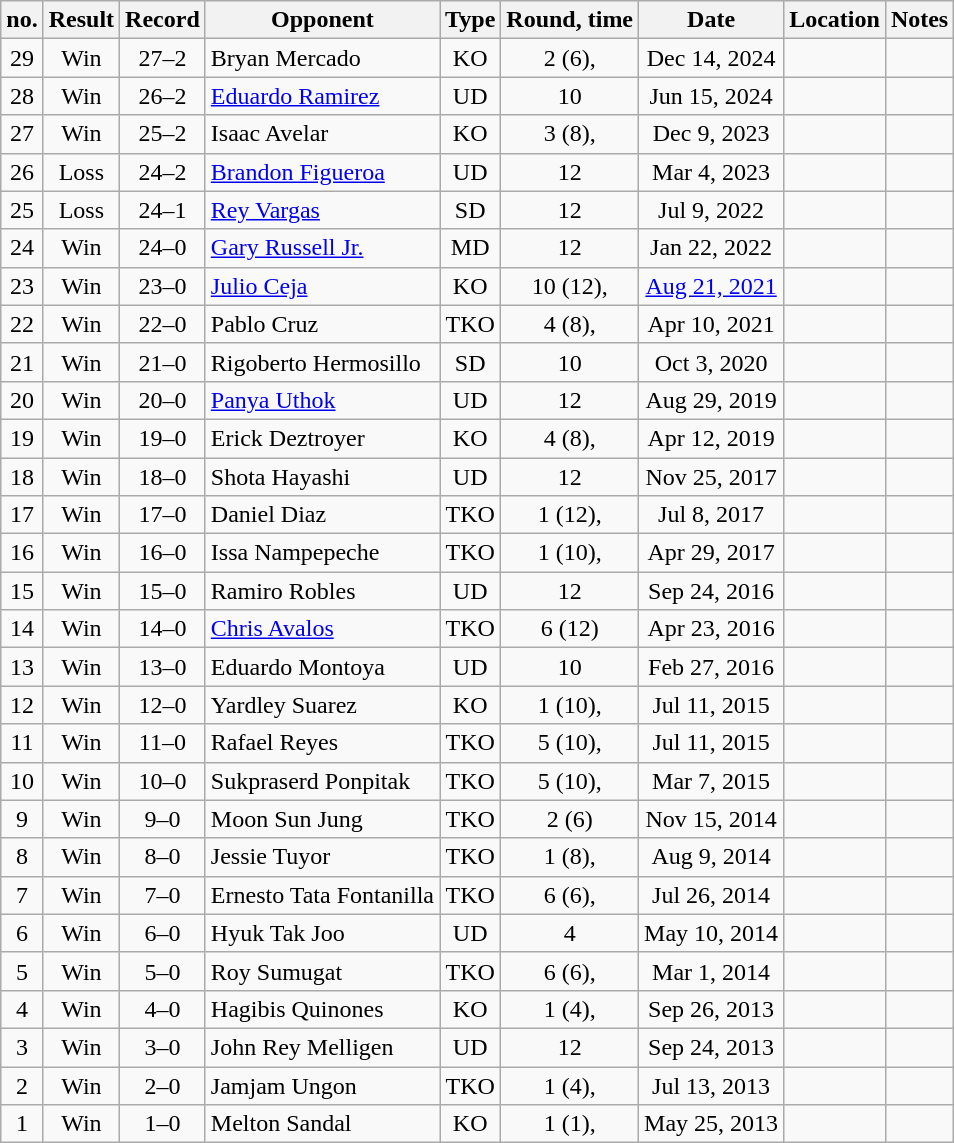<table class=wikitable style=text-align:center>
<tr>
<th>no.</th>
<th>Result</th>
<th>Record</th>
<th>Opponent</th>
<th>Type</th>
<th>Round, time</th>
<th>Date</th>
<th>Location</th>
<th>Notes</th>
</tr>
<tr>
<td>29</td>
<td>Win</td>
<td>27–2</td>
<td align=left>Bryan Mercado</td>
<td>KO</td>
<td>2 (6), </td>
<td>Dec 14, 2024</td>
<td align=left></td>
<td></td>
</tr>
<tr>
<td>28</td>
<td>Win</td>
<td>26–2</td>
<td align=left><a href='#'>Eduardo Ramirez</a></td>
<td>UD</td>
<td>10</td>
<td>Jun 15, 2024</td>
<td align=left></td>
<td align=left></td>
</tr>
<tr>
<td>27</td>
<td>Win</td>
<td>25–2</td>
<td align=left>Isaac Avelar</td>
<td>KO</td>
<td>3 (8), </td>
<td>Dec 9, 2023</td>
<td align=left></td>
<td></td>
</tr>
<tr>
<td>26</td>
<td>Loss</td>
<td>24–2</td>
<td align=left><a href='#'>Brandon Figueroa</a></td>
<td>UD</td>
<td>12</td>
<td>Mar 4, 2023</td>
<td align=left></td>
<td align=left></td>
</tr>
<tr>
<td>25</td>
<td>Loss</td>
<td>24–1</td>
<td align=left><a href='#'>Rey Vargas</a></td>
<td>SD</td>
<td>12</td>
<td>Jul 9, 2022</td>
<td align=left></td>
<td align=left></td>
</tr>
<tr>
<td>24</td>
<td>Win</td>
<td>24–0</td>
<td align=left><a href='#'>Gary Russell Jr.</a></td>
<td>MD</td>
<td>12</td>
<td>Jan 22, 2022</td>
<td align=left></td>
<td align=left></td>
</tr>
<tr>
<td>23</td>
<td>Win</td>
<td>23–0</td>
<td align=left><a href='#'>Julio Ceja</a></td>
<td>KO</td>
<td>10 (12), </td>
<td><a href='#'>Aug 21, 2021</a></td>
<td align=left></td>
<td align=left></td>
</tr>
<tr>
<td>22</td>
<td>Win</td>
<td>22–0</td>
<td align=left>Pablo Cruz</td>
<td>TKO</td>
<td>4 (8), </td>
<td>Apr 10, 2021</td>
<td align=left></td>
<td align=left></td>
</tr>
<tr>
<td>21</td>
<td>Win</td>
<td>21–0</td>
<td align=left>Rigoberto Hermosillo</td>
<td>SD</td>
<td>10</td>
<td>Oct 3, 2020</td>
<td align=left></td>
<td align=left></td>
</tr>
<tr>
<td>20</td>
<td>Win</td>
<td>20–0</td>
<td align=left><a href='#'>Panya Uthok</a></td>
<td>UD</td>
<td>12</td>
<td>Aug 29, 2019</td>
<td align=left></td>
<td align=left></td>
</tr>
<tr>
<td>19</td>
<td>Win</td>
<td>19–0</td>
<td align=left>Erick Deztroyer</td>
<td>KO</td>
<td>4 (8), </td>
<td>Apr 12, 2019</td>
<td align=left></td>
<td align=left></td>
</tr>
<tr>
<td>18</td>
<td>Win</td>
<td>18–0</td>
<td align=left>Shota Hayashi</td>
<td>UD</td>
<td>12</td>
<td>Nov 25, 2017</td>
<td align=left></td>
<td align=left></td>
</tr>
<tr>
<td>17</td>
<td>Win</td>
<td>17–0</td>
<td align=left>Daniel Diaz</td>
<td>TKO</td>
<td>1 (12), </td>
<td>Jul 8, 2017</td>
<td align=left></td>
<td align=left></td>
</tr>
<tr>
<td>16</td>
<td>Win</td>
<td>16–0</td>
<td align=left>Issa Nampepeche</td>
<td>TKO</td>
<td>1 (10), </td>
<td>Apr 29, 2017</td>
<td align=left></td>
<td align=left></td>
</tr>
<tr>
<td>15</td>
<td>Win</td>
<td>15–0</td>
<td align=left>Ramiro Robles</td>
<td>UD</td>
<td>12</td>
<td>Sep 24, 2016</td>
<td align=left></td>
<td align=left></td>
</tr>
<tr>
<td>14</td>
<td>Win</td>
<td>14–0</td>
<td align=left><a href='#'>Chris Avalos</a></td>
<td>TKO</td>
<td>6 (12)</td>
<td>Apr 23, 2016</td>
<td align=left></td>
<td align=left></td>
</tr>
<tr>
<td>13</td>
<td>Win</td>
<td>13–0</td>
<td align=left>Eduardo Montoya</td>
<td>UD</td>
<td>10</td>
<td>Feb 27, 2016</td>
<td align=left></td>
<td align=left></td>
</tr>
<tr>
<td>12</td>
<td>Win</td>
<td>12–0</td>
<td align=left>Yardley Suarez</td>
<td>KO</td>
<td>1 (10), </td>
<td>Jul 11, 2015</td>
<td align=left></td>
<td align=left></td>
</tr>
<tr>
<td>11</td>
<td>Win</td>
<td>11–0</td>
<td align=left>Rafael Reyes</td>
<td>TKO</td>
<td>5 (10), </td>
<td>Jul 11, 2015</td>
<td align=left></td>
<td align=left></td>
</tr>
<tr>
<td>10</td>
<td>Win</td>
<td>10–0</td>
<td align=left>Sukpraserd Ponpitak</td>
<td>TKO</td>
<td>5 (10), </td>
<td>Mar 7, 2015</td>
<td align=left></td>
<td align=left></td>
</tr>
<tr>
<td>9</td>
<td>Win</td>
<td>9–0</td>
<td align=left>Moon Sun Jung</td>
<td>TKO</td>
<td>2 (6)</td>
<td>Nov 15, 2014</td>
<td align=left></td>
<td align=left></td>
</tr>
<tr>
<td>8</td>
<td>Win</td>
<td>8–0</td>
<td align=left>Jessie Tuyor</td>
<td>TKO</td>
<td>1 (8), </td>
<td>Aug 9, 2014</td>
<td align=left></td>
<td align=left></td>
</tr>
<tr>
<td>7</td>
<td>Win</td>
<td>7–0</td>
<td align=left>Ernesto Tata Fontanilla</td>
<td>TKO</td>
<td>6 (6), </td>
<td>Jul 26, 2014</td>
<td align=left></td>
<td align=left></td>
</tr>
<tr>
<td>6</td>
<td>Win</td>
<td>6–0</td>
<td align=left>Hyuk Tak Joo</td>
<td>UD</td>
<td>4</td>
<td>May 10, 2014</td>
<td align=left></td>
<td align=left></td>
</tr>
<tr>
<td>5</td>
<td>Win</td>
<td>5–0</td>
<td align=left>Roy Sumugat</td>
<td>TKO</td>
<td>6 (6), </td>
<td>Mar 1, 2014</td>
<td align=left></td>
<td align=left></td>
</tr>
<tr>
<td>4</td>
<td>Win</td>
<td>4–0</td>
<td align=left>Hagibis Quinones</td>
<td>KO</td>
<td>1 (4), </td>
<td>Sep 26, 2013</td>
<td align=left></td>
<td align=left></td>
</tr>
<tr>
<td>3</td>
<td>Win</td>
<td>3–0</td>
<td align=left>John Rey Melligen</td>
<td>UD</td>
<td>12</td>
<td>Sep 24, 2013</td>
<td align=left></td>
<td align=left></td>
</tr>
<tr>
<td>2</td>
<td>Win</td>
<td>2–0</td>
<td align=left>Jamjam Ungon</td>
<td>TKO</td>
<td>1 (4), </td>
<td>Jul 13, 2013</td>
<td align=left></td>
<td align=left></td>
</tr>
<tr>
<td>1</td>
<td>Win</td>
<td>1–0</td>
<td align=left>Melton Sandal</td>
<td>KO</td>
<td>1 (1), </td>
<td>May 25, 2013</td>
<td align=left></td>
<td align=left></td>
</tr>
</table>
